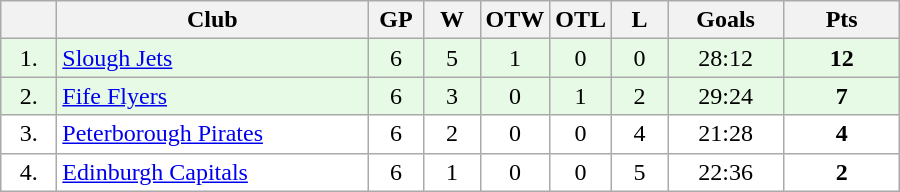<table class="wikitable">
<tr>
<th width="30"></th>
<th width="200">Club</th>
<th width="30">GP</th>
<th width="30">W</th>
<th width="30">OTW</th>
<th width="30">OTL</th>
<th width="30">L</th>
<th width="70">Goals</th>
<th width="70">Pts</th>
</tr>
<tr bgcolor="#e6fae6" align="center">
<td>1.</td>
<td align="left"><a href='#'>Slough Jets</a></td>
<td>6</td>
<td>5</td>
<td>1</td>
<td>0</td>
<td>0</td>
<td>28:12</td>
<td><strong>12</strong></td>
</tr>
<tr bgcolor="#e6fae6" align="center">
<td>2.</td>
<td align="left"><a href='#'>Fife Flyers</a></td>
<td>6</td>
<td>3</td>
<td>0</td>
<td>1</td>
<td>2</td>
<td>29:24</td>
<td><strong>7</strong></td>
</tr>
<tr bgcolor="#FFFFFF" align="center">
<td>3.</td>
<td align="left"><a href='#'>Peterborough Pirates</a></td>
<td>6</td>
<td>2</td>
<td>0</td>
<td>0</td>
<td>4</td>
<td>21:28</td>
<td><strong>4</strong></td>
</tr>
<tr bgcolor="#FFFFFF" align="center">
<td>4.</td>
<td align="left"><a href='#'>Edinburgh Capitals</a></td>
<td>6</td>
<td>1</td>
<td>0</td>
<td>0</td>
<td>5</td>
<td>22:36</td>
<td><strong>2</strong></td>
</tr>
</table>
